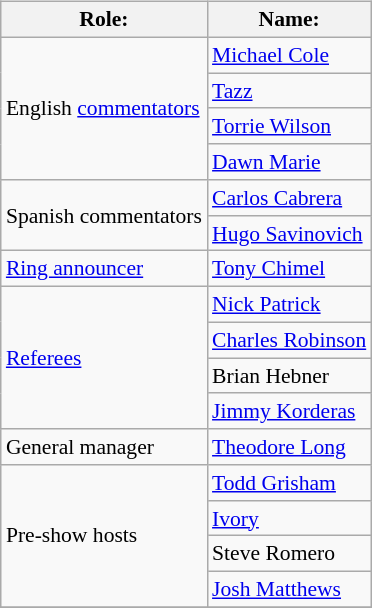<table class=wikitable style="font-size:90%; margin: 0.5em 0 0.5em 1em; float: right; clear: right;">
<tr>
<th>Role:</th>
<th>Name:</th>
</tr>
<tr>
<td rowspan="4">English <a href='#'>commentators</a></td>
<td><a href='#'>Michael Cole</a></td>
</tr>
<tr>
<td><a href='#'>Tazz</a></td>
</tr>
<tr>
<td><a href='#'>Torrie Wilson</a><br></td>
</tr>
<tr>
<td><a href='#'>Dawn Marie</a><br></td>
</tr>
<tr>
<td rowspan="2">Spanish commentators</td>
<td><a href='#'>Carlos Cabrera</a></td>
</tr>
<tr>
<td><a href='#'>Hugo Savinovich</a></td>
</tr>
<tr>
<td><a href='#'>Ring announcer</a></td>
<td><a href='#'>Tony Chimel</a></td>
</tr>
<tr>
<td rowspan="4"><a href='#'>Referees</a></td>
<td><a href='#'>Nick Patrick</a></td>
</tr>
<tr>
<td><a href='#'>Charles Robinson</a></td>
</tr>
<tr>
<td>Brian Hebner</td>
</tr>
<tr>
<td><a href='#'>Jimmy Korderas</a></td>
</tr>
<tr>
<td rowspan="1">General manager</td>
<td><a href='#'>Theodore Long</a></td>
</tr>
<tr>
<td rowspan="4">Pre-show hosts<br></td>
<td><a href='#'>Todd Grisham</a></td>
</tr>
<tr>
<td><a href='#'>Ivory</a></td>
</tr>
<tr>
<td>Steve Romero</td>
</tr>
<tr>
<td><a href='#'>Josh Matthews</a></td>
</tr>
<tr>
</tr>
</table>
